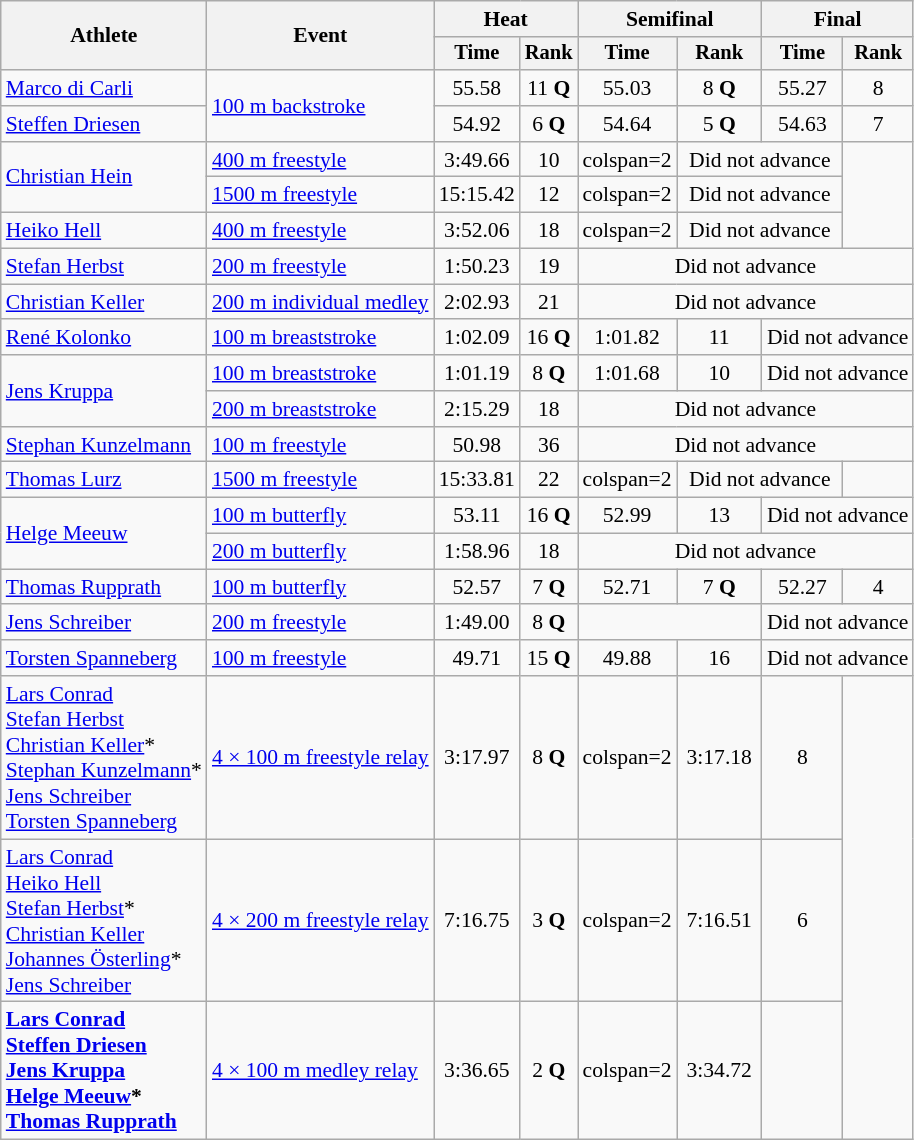<table class=wikitable style="font-size:90%">
<tr>
<th rowspan="2">Athlete</th>
<th rowspan="2">Event</th>
<th colspan="2">Heat</th>
<th colspan="2">Semifinal</th>
<th colspan="2">Final</th>
</tr>
<tr style="font-size:95%">
<th>Time</th>
<th>Rank</th>
<th>Time</th>
<th>Rank</th>
<th>Time</th>
<th>Rank</th>
</tr>
<tr align=center>
<td align=left><a href='#'>Marco di Carli</a></td>
<td align=left rowspan=2><a href='#'>100 m backstroke</a></td>
<td>55.58</td>
<td>11 <strong>Q</strong></td>
<td>55.03</td>
<td>8 <strong>Q</strong></td>
<td>55.27</td>
<td>8</td>
</tr>
<tr align=center>
<td align=left><a href='#'>Steffen Driesen</a></td>
<td>54.92</td>
<td>6 <strong>Q</strong></td>
<td>54.64</td>
<td>5 <strong>Q</strong></td>
<td>54.63</td>
<td>7</td>
</tr>
<tr align=center>
<td align=left rowspan=2><a href='#'>Christian Hein</a></td>
<td align=left><a href='#'>400 m freestyle</a></td>
<td>3:49.66</td>
<td>10</td>
<td>colspan=2 </td>
<td colspan=2>Did not advance</td>
</tr>
<tr align=center>
<td align=left><a href='#'>1500 m freestyle</a></td>
<td>15:15.42</td>
<td>12</td>
<td>colspan=2 </td>
<td colspan=2>Did not advance</td>
</tr>
<tr align=center>
<td align=left><a href='#'>Heiko Hell</a></td>
<td align=left><a href='#'>400 m freestyle</a></td>
<td>3:52.06</td>
<td>18</td>
<td>colspan=2 </td>
<td colspan=2>Did not advance</td>
</tr>
<tr align=center>
<td align=left><a href='#'>Stefan Herbst</a></td>
<td align=left><a href='#'>200 m freestyle</a></td>
<td>1:50.23</td>
<td>19</td>
<td colspan=4>Did not advance</td>
</tr>
<tr align=center>
<td align=left><a href='#'>Christian Keller</a></td>
<td align=left><a href='#'>200 m individual medley</a></td>
<td>2:02.93</td>
<td>21</td>
<td colspan=4>Did not advance</td>
</tr>
<tr align=center>
<td align=left><a href='#'>René Kolonko</a></td>
<td align=left><a href='#'>100 m breaststroke</a></td>
<td>1:02.09</td>
<td>16 <strong>Q</strong></td>
<td>1:01.82</td>
<td>11</td>
<td colspan=2>Did not advance</td>
</tr>
<tr align=center>
<td align=left rowspan=2><a href='#'>Jens Kruppa</a></td>
<td align=left><a href='#'>100 m breaststroke</a></td>
<td>1:01.19</td>
<td>8 <strong>Q</strong></td>
<td>1:01.68</td>
<td>10</td>
<td colspan=2>Did not advance</td>
</tr>
<tr align=center>
<td align=left><a href='#'>200 m breaststroke</a></td>
<td>2:15.29</td>
<td>18</td>
<td colspan=4>Did not advance</td>
</tr>
<tr align=center>
<td align=left><a href='#'>Stephan Kunzelmann</a></td>
<td align=left><a href='#'>100 m freestyle</a></td>
<td>50.98</td>
<td>36</td>
<td colspan=4>Did not advance</td>
</tr>
<tr align=center>
<td align=left><a href='#'>Thomas Lurz</a></td>
<td align=left><a href='#'>1500 m freestyle</a></td>
<td>15:33.81</td>
<td>22</td>
<td>colspan=2 </td>
<td colspan=2>Did not advance</td>
</tr>
<tr align=center>
<td align=left rowspan=2><a href='#'>Helge Meeuw</a></td>
<td align=left><a href='#'>100 m butterfly</a></td>
<td>53.11</td>
<td>16 <strong>Q</strong></td>
<td>52.99</td>
<td>13</td>
<td colspan=2>Did not advance</td>
</tr>
<tr align=center>
<td align=left><a href='#'>200 m butterfly</a></td>
<td>1:58.96</td>
<td>18</td>
<td colspan=4>Did not advance</td>
</tr>
<tr align=center>
<td align=left><a href='#'>Thomas Rupprath</a></td>
<td align=left><a href='#'>100 m butterfly</a></td>
<td>52.57</td>
<td>7 <strong>Q</strong></td>
<td>52.71</td>
<td>7 <strong>Q</strong></td>
<td>52.27</td>
<td>4</td>
</tr>
<tr align=center>
<td align=left><a href='#'>Jens Schreiber</a></td>
<td align=left><a href='#'>200 m freestyle</a></td>
<td>1:49.00</td>
<td>8 <strong>Q</strong></td>
<td colspan=2></td>
<td colspan=2>Did not advance</td>
</tr>
<tr align=center>
<td align=left><a href='#'>Torsten Spanneberg</a></td>
<td align=left><a href='#'>100 m freestyle</a></td>
<td>49.71</td>
<td>15 <strong>Q</strong></td>
<td>49.88</td>
<td>16</td>
<td colspan=2>Did not advance</td>
</tr>
<tr align=center>
<td align=left><a href='#'>Lars Conrad</a><br><a href='#'>Stefan Herbst</a><br><a href='#'>Christian Keller</a>*<br><a href='#'>Stephan Kunzelmann</a>*<br><a href='#'>Jens Schreiber</a><br><a href='#'>Torsten Spanneberg</a></td>
<td align=left><a href='#'>4 × 100 m freestyle relay</a></td>
<td>3:17.97</td>
<td>8 <strong>Q</strong></td>
<td>colspan=2 </td>
<td>3:17.18</td>
<td>8</td>
</tr>
<tr align=center>
<td align=left><a href='#'>Lars Conrad</a><br><a href='#'>Heiko Hell</a><br><a href='#'>Stefan Herbst</a>*<br><a href='#'>Christian Keller</a><br><a href='#'>Johannes Österling</a>*<br><a href='#'>Jens Schreiber</a></td>
<td align=left><a href='#'>4 × 200 m freestyle relay</a></td>
<td>7:16.75</td>
<td>3 <strong>Q</strong></td>
<td>colspan=2 </td>
<td>7:16.51</td>
<td>6</td>
</tr>
<tr align=center>
<td align=left><strong><a href='#'>Lars Conrad</a><br><a href='#'>Steffen Driesen</a><br><a href='#'>Jens Kruppa</a><br><a href='#'>Helge Meeuw</a>*<br><a href='#'>Thomas Rupprath</a></strong></td>
<td align=left><a href='#'>4 × 100 m medley relay</a></td>
<td>3:36.65</td>
<td>2 <strong>Q</strong></td>
<td>colspan=2 </td>
<td>3:34.72</td>
<td></td>
</tr>
</table>
